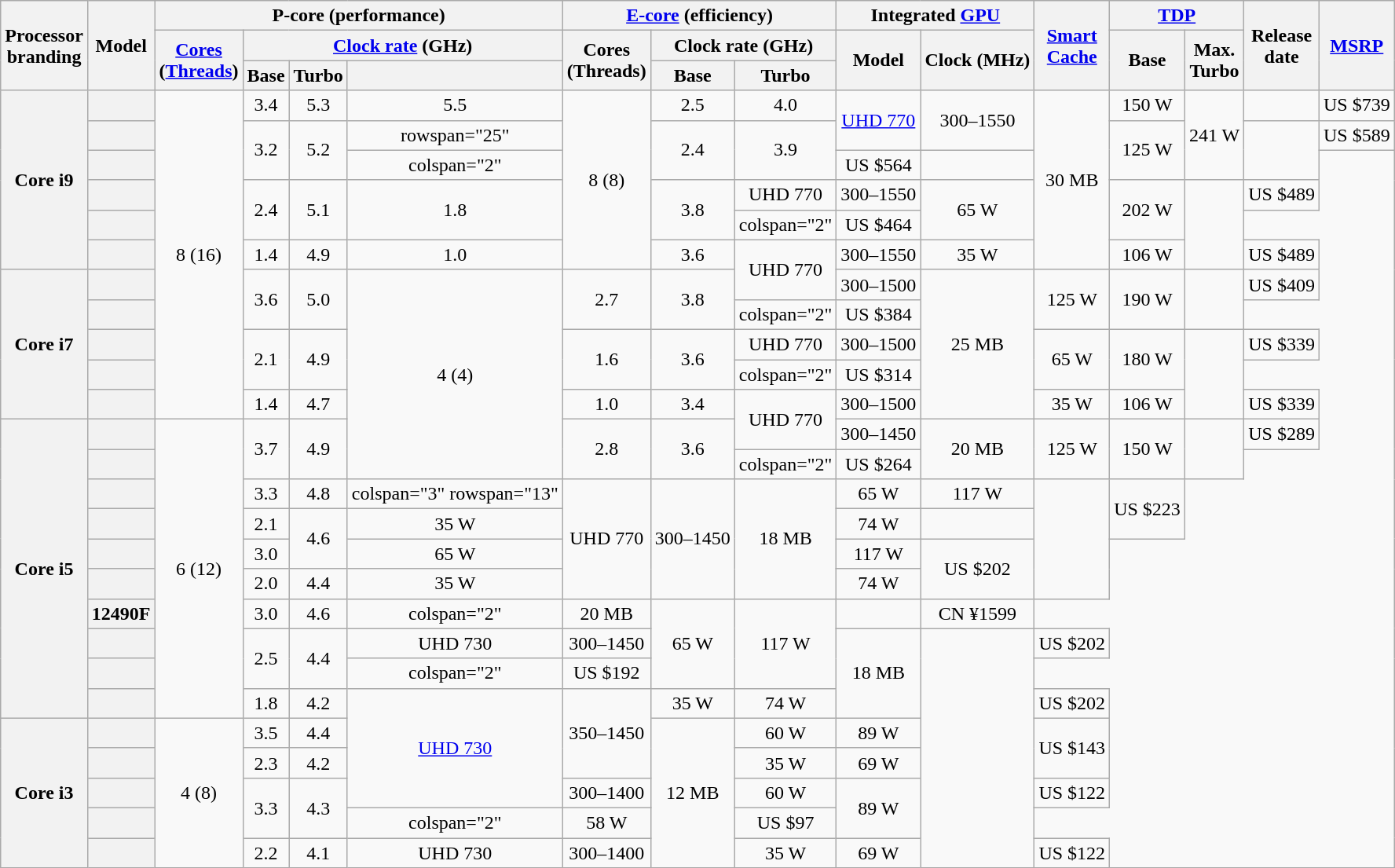<table class="wikitable sortable nowrap" style="text-align: center;">
<tr>
<th class="unsortable" rowspan="3">Processor<br>branding</th>
<th rowspan="3">Model</th>
<th colspan="4">P-core (performance)</th>
<th colspan="3"><a href='#'>E-core</a> (efficiency)</th>
<th colspan="2">Integrated <a href='#'>GPU</a></th>
<th class="unsortable" rowspan="3"><a href='#'>Smart<br>Cache</a></th>
<th colspan="2"><a href='#'>TDP</a></th>
<th rowspan="3">Release<br>date</th>
<th class="unsortable" rowspan="3"><a href='#'>MSRP</a></th>
</tr>
<tr>
<th class="unsortable" rowspan="2"><a href='#'>Cores</a><br>(<a href='#'>Threads</a>)</th>
<th colspan="3"><a href='#'>Clock rate</a> (GHz)</th>
<th class="unsortable" rowspan="2">Cores<br>(Threads)</th>
<th colspan="2">Clock rate (GHz)</th>
<th class="unsortable" rowspan="2">Model</th>
<th class="unsortable" rowspan="2">Clock (MHz)</th>
<th rowspan="2">Base</th>
<th class="unsortable" rowspan="2">Max.<br>Turbo</th>
</tr>
<tr>
<th class="unsortable">Base</th>
<th class="unsortable">Turbo</th>
<th class="unsortable"></th>
<th class="unsortable">Base</th>
<th class="unsortable">Turbo</th>
</tr>
<tr>
<th rowspan="6">Core i9</th>
<th style="text-align:left;" data-sort-value="sku26"></th>
<td rowspan="11">8 (16)</td>
<td>3.4</td>
<td>5.3</td>
<td>5.5</td>
<td rowspan="6">8 (8)</td>
<td>2.5</td>
<td>4.0</td>
<td rowspan="2"><a href='#'>UHD 770</a></td>
<td rowspan="2">300–1550</td>
<td rowspan="6">30 MB</td>
<td>150 W</td>
<td rowspan="3">241 W</td>
<td></td>
<td>US $739</td>
</tr>
<tr>
<th style="text-align:left;" data-sort-value="sku25"></th>
<td rowspan="2">3.2</td>
<td rowspan="2">5.2</td>
<td>rowspan="25" </td>
<td rowspan="2">2.4</td>
<td rowspan="2">3.9</td>
<td rowspan="2">125 W</td>
<td rowspan="2"></td>
<td>US $589</td>
</tr>
<tr>
<th style="text-align:left;" data-sort-value="sku24"></th>
<td>colspan="2" </td>
<td>US $564</td>
</tr>
<tr>
<th style="text-align:left;" data-sort-value="sku23"></th>
<td rowspan="2">2.4</td>
<td rowspan="2">5.1</td>
<td rowspan="2">1.8</td>
<td rowspan="2">3.8</td>
<td>UHD 770</td>
<td>300–1550</td>
<td rowspan="2">65 W</td>
<td rowspan="2">202 W</td>
<td rowspan="3"></td>
<td>US $489</td>
</tr>
<tr>
<th style="text-align:left;" data-sort-value="sku22"></th>
<td>colspan="2" </td>
<td>US $464</td>
</tr>
<tr>
<th style="text-align:left;" data-sort-value="sku21"></th>
<td>1.4</td>
<td>4.9</td>
<td>1.0</td>
<td>3.6</td>
<td rowspan="2">UHD 770</td>
<td>300–1550</td>
<td>35 W</td>
<td>106 W</td>
<td>US $489</td>
</tr>
<tr>
<th rowspan="5">Core i7</th>
<th style="text-align:left;" data-sort-value="sku20"></th>
<td rowspan="2">3.6</td>
<td rowspan="2">5.0</td>
<td rowspan="7">4 (4)</td>
<td rowspan="2">2.7</td>
<td rowspan="2">3.8</td>
<td>300–1500</td>
<td rowspan="5">25 MB</td>
<td rowspan="2">125 W</td>
<td rowspan="2">190 W</td>
<td rowspan="2"></td>
<td>US $409</td>
</tr>
<tr>
<th style="text-align:left;" data-sort-value="sku19"></th>
<td>colspan="2" </td>
<td>US $384</td>
</tr>
<tr>
<th style="text-align:left;" data-sort-value="sku18"></th>
<td rowspan="2">2.1</td>
<td rowspan="2">4.9</td>
<td rowspan="2">1.6</td>
<td rowspan="2">3.6</td>
<td>UHD 770</td>
<td>300–1500</td>
<td rowspan="2">65 W</td>
<td rowspan="2">180 W</td>
<td rowspan="3"></td>
<td>US $339</td>
</tr>
<tr>
<th style="text-align:left;" data-sort-value="sku17"></th>
<td>colspan="2" </td>
<td>US $314</td>
</tr>
<tr>
<th style="text-align:left;" data-sort-value="sku16"></th>
<td>1.4</td>
<td>4.7</td>
<td>1.0</td>
<td>3.4</td>
<td rowspan="2">UHD 770</td>
<td>300–1500</td>
<td>35 W</td>
<td>106 W</td>
<td>US $339</td>
</tr>
<tr>
<th rowspan="10">Core i5</th>
<th style="text-align:left;" data-sort-value="sku15"></th>
<td rowspan="10">6 (12)</td>
<td rowspan="2">3.7</td>
<td rowspan="2">4.9</td>
<td rowspan="2">2.8</td>
<td rowspan="2">3.6</td>
<td>300–1450</td>
<td rowspan="2">20 MB</td>
<td rowspan="2">125 W</td>
<td rowspan="2">150 W</td>
<td rowspan="2"></td>
<td>US $289</td>
</tr>
<tr>
<th style="text-align:left;" data-sort-value="sku14"></th>
<td>colspan="2" </td>
<td>US $264</td>
</tr>
<tr>
<th style="text-align:left;" data-sort-value="sku13"></th>
<td>3.3</td>
<td>4.8</td>
<td>colspan="3" rowspan="13" </td>
<td rowspan="4">UHD 770</td>
<td rowspan="4">300–1450</td>
<td rowspan="4">18 MB</td>
<td>65 W</td>
<td>117 W</td>
<td rowspan="4"></td>
<td rowspan="2">US $223</td>
</tr>
<tr>
<th style="text-align:left;" data-sort-value="sku12"></th>
<td>2.1</td>
<td rowspan="2">4.6</td>
<td>35 W</td>
<td>74 W</td>
</tr>
<tr>
<th style="text-align:left;" data-sort-value="sku11"></th>
<td>3.0</td>
<td>65 W</td>
<td>117 W</td>
<td rowspan="2">US $202</td>
</tr>
<tr>
<th style="text-align:left;" data-sort-value="sku10"></th>
<td>2.0</td>
<td>4.4</td>
<td>35 W</td>
<td>74 W</td>
</tr>
<tr>
<th style="text-align:left;" data-sort-value="sku9">12490F</th>
<td>3.0</td>
<td>4.6</td>
<td>colspan="2" </td>
<td>20 MB</td>
<td rowspan="3">65 W</td>
<td rowspan="3">117 W</td>
<td></td>
<td>CN ¥1599</td>
</tr>
<tr>
<th style="text-align:left;" data-sort-value="sku8"></th>
<td rowspan="2">2.5</td>
<td rowspan="2">4.4</td>
<td>UHD 730</td>
<td>300–1450</td>
<td rowspan="3">18 MB</td>
<td rowspan="8"></td>
<td>US $202</td>
</tr>
<tr>
<th style="text-align:left;" data-sort-value="sku7"></th>
<td>colspan="2" </td>
<td>US $192</td>
</tr>
<tr>
<th style="text-align:left;" data-sort-value="sku6"></th>
<td>1.8</td>
<td>4.2</td>
<td rowspan="4"><a href='#'>UHD 730</a></td>
<td rowspan="3">350–1450</td>
<td>35 W</td>
<td>74 W</td>
<td>US $202</td>
</tr>
<tr>
<th rowspan="5">Core i3</th>
<th style="text-align:left;" data-sort-value="sku5"></th>
<td rowspan="5">4 (8)</td>
<td>3.5</td>
<td>4.4</td>
<td rowspan="5">12 MB</td>
<td>60 W</td>
<td>89 W</td>
<td rowspan="2">US $143</td>
</tr>
<tr>
<th style="text-align:left;" data-sort-value="sku4"></th>
<td>2.3</td>
<td>4.2</td>
<td>35 W</td>
<td>69 W</td>
</tr>
<tr>
<th style="text-align:left;" data-sort-value="sku3"></th>
<td rowspan="2">3.3</td>
<td rowspan="2">4.3</td>
<td>300–1400</td>
<td>60 W</td>
<td rowspan="2">89 W</td>
<td>US $122</td>
</tr>
<tr>
<th style="text-align:left;" data-sort-value="sku2"></th>
<td>colspan="2" </td>
<td>58 W</td>
<td>US $97</td>
</tr>
<tr>
<th style="text-align:left;" data-sort-value="sku1"></th>
<td>2.2</td>
<td>4.1</td>
<td>UHD 730</td>
<td>300–1400</td>
<td>35 W</td>
<td>69 W</td>
<td>US $122</td>
</tr>
</table>
